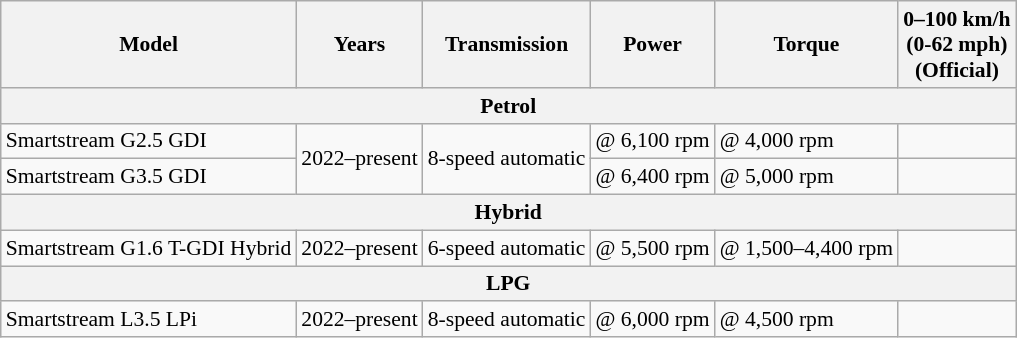<table class="wikitable collapsible" style="text-align:left; font-size:90%;">
<tr>
<th>Model</th>
<th>Years</th>
<th>Transmission</th>
<th>Power</th>
<th>Torque</th>
<th>0–100 km/h<br>(0-62 mph)<br>(Official)</th>
</tr>
<tr>
<th colspan=6>Petrol</th>
</tr>
<tr>
<td>Smartstream G2.5 GDI</td>
<td rowspan="2">2022–present</td>
<td rowspan="2">8-speed automatic</td>
<td> @ 6,100 rpm</td>
<td> @ 4,000 rpm</td>
<td></td>
</tr>
<tr>
<td>Smartstream G3.5 GDI</td>
<td> @ 6,400 rpm</td>
<td> @ 5,000 rpm</td>
<td></td>
</tr>
<tr>
<th colspan=6>Hybrid</th>
</tr>
<tr>
<td>Smartstream G1.6 T-GDI Hybrid</td>
<td>2022–present</td>
<td>6-speed automatic</td>
<td> @ 5,500 rpm</td>
<td> @ 1,500–4,400 rpm</td>
<td></td>
</tr>
<tr>
<th colspan=6>LPG</th>
</tr>
<tr>
<td>Smartstream L3.5 LPi</td>
<td>2022–present</td>
<td>8-speed automatic</td>
<td> @ 6,000 rpm</td>
<td> @ 4,500 rpm</td>
<td></td>
</tr>
</table>
